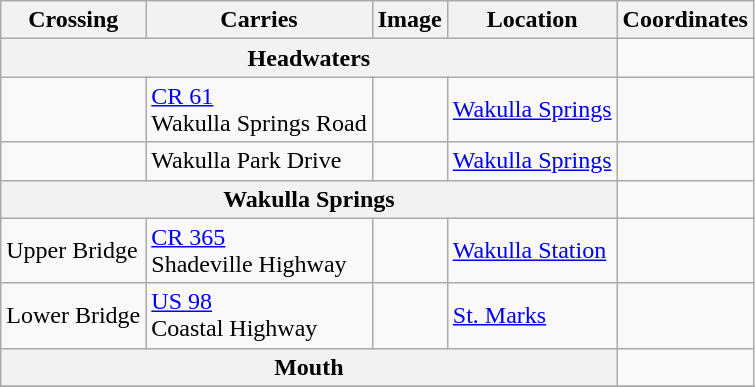<table class=wikitable>
<tr>
<th>Crossing</th>
<th>Carries</th>
<th>Image</th>
<th>Location</th>
<th>Coordinates</th>
</tr>
<tr>
<th colspan=4>Headwaters</th>
<td></td>
</tr>
<tr>
<td></td>
<td> <a href='#'>CR 61</a><br>Wakulla Springs Road</td>
<td></td>
<td><a href='#'>Wakulla Springs</a></td>
<td></td>
</tr>
<tr>
<td></td>
<td>Wakulla Park Drive</td>
<td></td>
<td><a href='#'>Wakulla Springs</a></td>
<td></td>
</tr>
<tr>
<th colspan=4>Wakulla Springs</th>
<td></td>
</tr>
<tr>
<td>Upper Bridge</td>
<td> <a href='#'>CR 365</a><br>Shadeville Highway</td>
<td></td>
<td><a href='#'>Wakulla Station</a></td>
<td></td>
</tr>
<tr>
<td>Lower Bridge</td>
<td> <a href='#'>US 98</a><br>Coastal Highway</td>
<td></td>
<td><a href='#'>St. Marks</a></td>
<td></td>
</tr>
<tr>
<th colspan=4>Mouth</th>
<td></td>
</tr>
<tr>
</tr>
</table>
